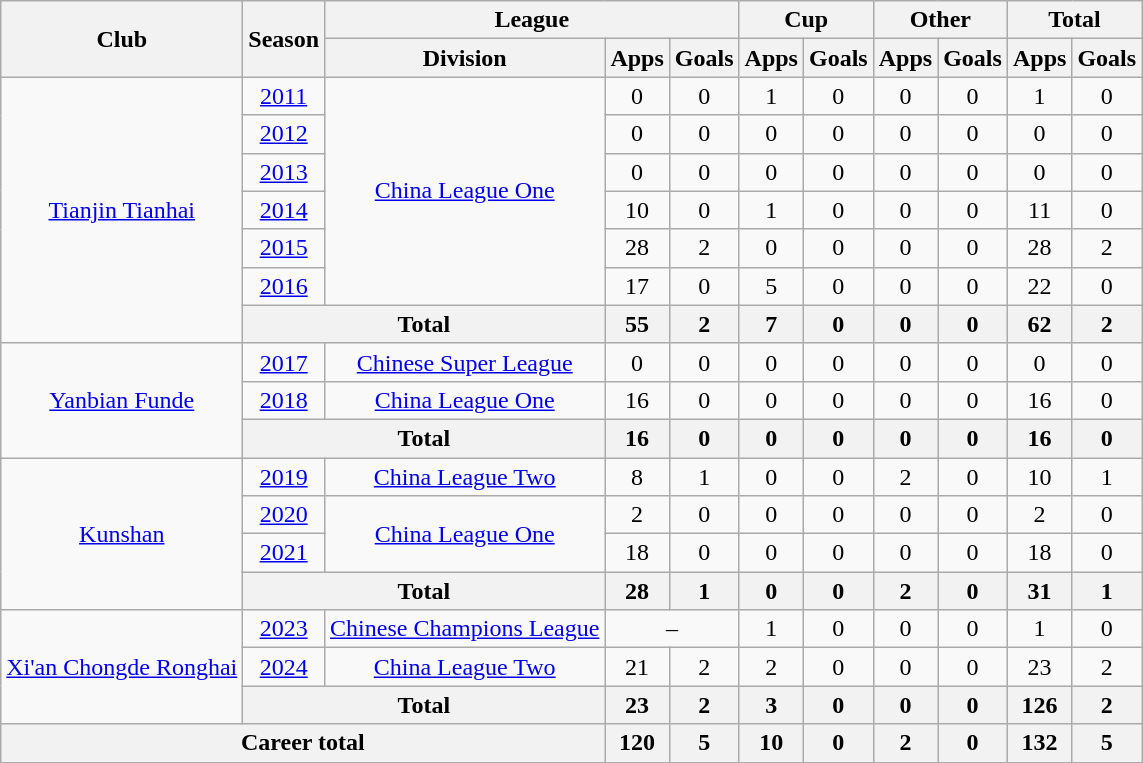<table class="wikitable" style="text-align: center">
<tr>
<th rowspan="2">Club</th>
<th rowspan="2">Season</th>
<th colspan="3">League</th>
<th colspan="2">Cup</th>
<th colspan="2">Other</th>
<th colspan="2">Total</th>
</tr>
<tr>
<th>Division</th>
<th>Apps</th>
<th>Goals</th>
<th>Apps</th>
<th>Goals</th>
<th>Apps</th>
<th>Goals</th>
<th>Apps</th>
<th>Goals</th>
</tr>
<tr>
<td rowspan="7"><a href='#'>Tianjin Tianhai</a></td>
<td><a href='#'>2011</a></td>
<td rowspan="6"><a href='#'>China League One</a></td>
<td>0</td>
<td>0</td>
<td>1</td>
<td>0</td>
<td>0</td>
<td>0</td>
<td>1</td>
<td>0</td>
</tr>
<tr>
<td><a href='#'>2012</a></td>
<td>0</td>
<td>0</td>
<td>0</td>
<td>0</td>
<td>0</td>
<td>0</td>
<td>0</td>
<td>0</td>
</tr>
<tr>
<td><a href='#'>2013</a></td>
<td>0</td>
<td>0</td>
<td>0</td>
<td>0</td>
<td>0</td>
<td>0</td>
<td>0</td>
<td>0</td>
</tr>
<tr>
<td><a href='#'>2014</a></td>
<td>10</td>
<td>0</td>
<td>1</td>
<td>0</td>
<td>0</td>
<td>0</td>
<td>11</td>
<td>0</td>
</tr>
<tr>
<td><a href='#'>2015</a></td>
<td>28</td>
<td>2</td>
<td>0</td>
<td>0</td>
<td>0</td>
<td>0</td>
<td>28</td>
<td>2</td>
</tr>
<tr>
<td><a href='#'>2016</a></td>
<td>17</td>
<td>0</td>
<td>5</td>
<td>0</td>
<td>0</td>
<td>0</td>
<td>22</td>
<td>0</td>
</tr>
<tr>
<th colspan=2>Total</th>
<th>55</th>
<th>2</th>
<th>7</th>
<th>0</th>
<th>0</th>
<th>0</th>
<th>62</th>
<th>2</th>
</tr>
<tr>
<td rowspan="3"><a href='#'>Yanbian Funde</a></td>
<td><a href='#'>2017</a></td>
<td><a href='#'>Chinese Super League</a></td>
<td>0</td>
<td>0</td>
<td>0</td>
<td>0</td>
<td>0</td>
<td>0</td>
<td>0</td>
<td>0</td>
</tr>
<tr>
<td><a href='#'>2018</a></td>
<td><a href='#'>China League One</a></td>
<td>16</td>
<td>0</td>
<td>0</td>
<td>0</td>
<td>0</td>
<td>0</td>
<td>16</td>
<td>0</td>
</tr>
<tr>
<th colspan=2>Total</th>
<th>16</th>
<th>0</th>
<th>0</th>
<th>0</th>
<th>0</th>
<th>0</th>
<th>16</th>
<th>0</th>
</tr>
<tr>
<td rowspan="4"><a href='#'>Kunshan</a></td>
<td><a href='#'>2019</a></td>
<td><a href='#'>China League Two</a></td>
<td>8</td>
<td>1</td>
<td>0</td>
<td>0</td>
<td>2</td>
<td>0</td>
<td>10</td>
<td>1</td>
</tr>
<tr>
<td><a href='#'>2020</a></td>
<td rowspan="2"><a href='#'>China League One</a></td>
<td>2</td>
<td>0</td>
<td>0</td>
<td>0</td>
<td>0</td>
<td>0</td>
<td>2</td>
<td>0</td>
</tr>
<tr>
<td><a href='#'>2021</a></td>
<td>18</td>
<td>0</td>
<td>0</td>
<td>0</td>
<td>0</td>
<td>0</td>
<td>18</td>
<td>0</td>
</tr>
<tr>
<th colspan=2>Total</th>
<th>28</th>
<th>1</th>
<th>0</th>
<th>0</th>
<th>2</th>
<th>0</th>
<th>31</th>
<th>1</th>
</tr>
<tr>
<td rowspan="3"><a href='#'>Xi'an Chongde Ronghai</a></td>
<td><a href='#'>2023</a></td>
<td><a href='#'>Chinese Champions League</a></td>
<td colspan="2">–</td>
<td>1</td>
<td>0</td>
<td>0</td>
<td>0</td>
<td>1</td>
<td>0</td>
</tr>
<tr>
<td><a href='#'>2024</a></td>
<td><a href='#'>China League Two</a></td>
<td>21</td>
<td>2</td>
<td>2</td>
<td>0</td>
<td>0</td>
<td>0</td>
<td>23</td>
<td>2</td>
</tr>
<tr>
<th colspan=2>Total</th>
<th>23</th>
<th>2</th>
<th>3</th>
<th>0</th>
<th>0</th>
<th>0</th>
<th>126</th>
<th>2</th>
</tr>
<tr>
<th colspan=3>Career total</th>
<th>120</th>
<th>5</th>
<th>10</th>
<th>0</th>
<th>2</th>
<th>0</th>
<th>132</th>
<th>5</th>
</tr>
</table>
